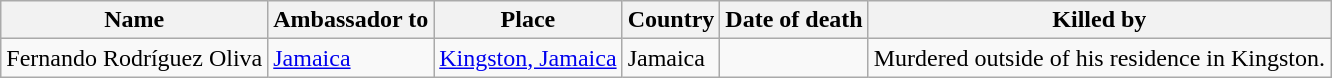<table class="wikitable sortable">
<tr>
<th>Name</th>
<th>Ambassador to</th>
<th>Place</th>
<th>Country</th>
<th>Date of death</th>
<th>Killed by</th>
</tr>
<tr>
<td>Fernando Rodríguez Oliva</td>
<td><a href='#'>Jamaica</a></td>
<td><a href='#'>Kingston, Jamaica</a></td>
<td>Jamaica</td>
<td></td>
<td>Murdered outside of his residence in Kingston.</td>
</tr>
</table>
